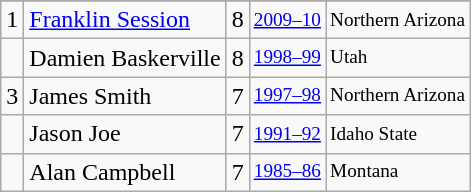<table class="wikitable">
<tr>
</tr>
<tr>
<td>1</td>
<td><a href='#'>Franklin Session</a></td>
<td>8</td>
<td style="font-size:80%;"><a href='#'>2009–10</a></td>
<td style="font-size:80%;">Northern Arizona</td>
</tr>
<tr>
<td></td>
<td>Damien Baskerville</td>
<td>8</td>
<td style="font-size:80%;"><a href='#'>1998–99</a></td>
<td style="font-size:80%;">Utah</td>
</tr>
<tr>
<td>3</td>
<td>James Smith</td>
<td>7</td>
<td style="font-size:80%;"><a href='#'>1997–98</a></td>
<td style="font-size:80%;">Northern Arizona</td>
</tr>
<tr>
<td></td>
<td>Jason Joe</td>
<td>7</td>
<td style="font-size:80%;"><a href='#'>1991–92</a></td>
<td style="font-size:80%;">Idaho State</td>
</tr>
<tr>
<td></td>
<td>Alan Campbell</td>
<td>7</td>
<td style="font-size:80%;"><a href='#'>1985–86</a></td>
<td style="font-size:80%;">Montana</td>
</tr>
</table>
